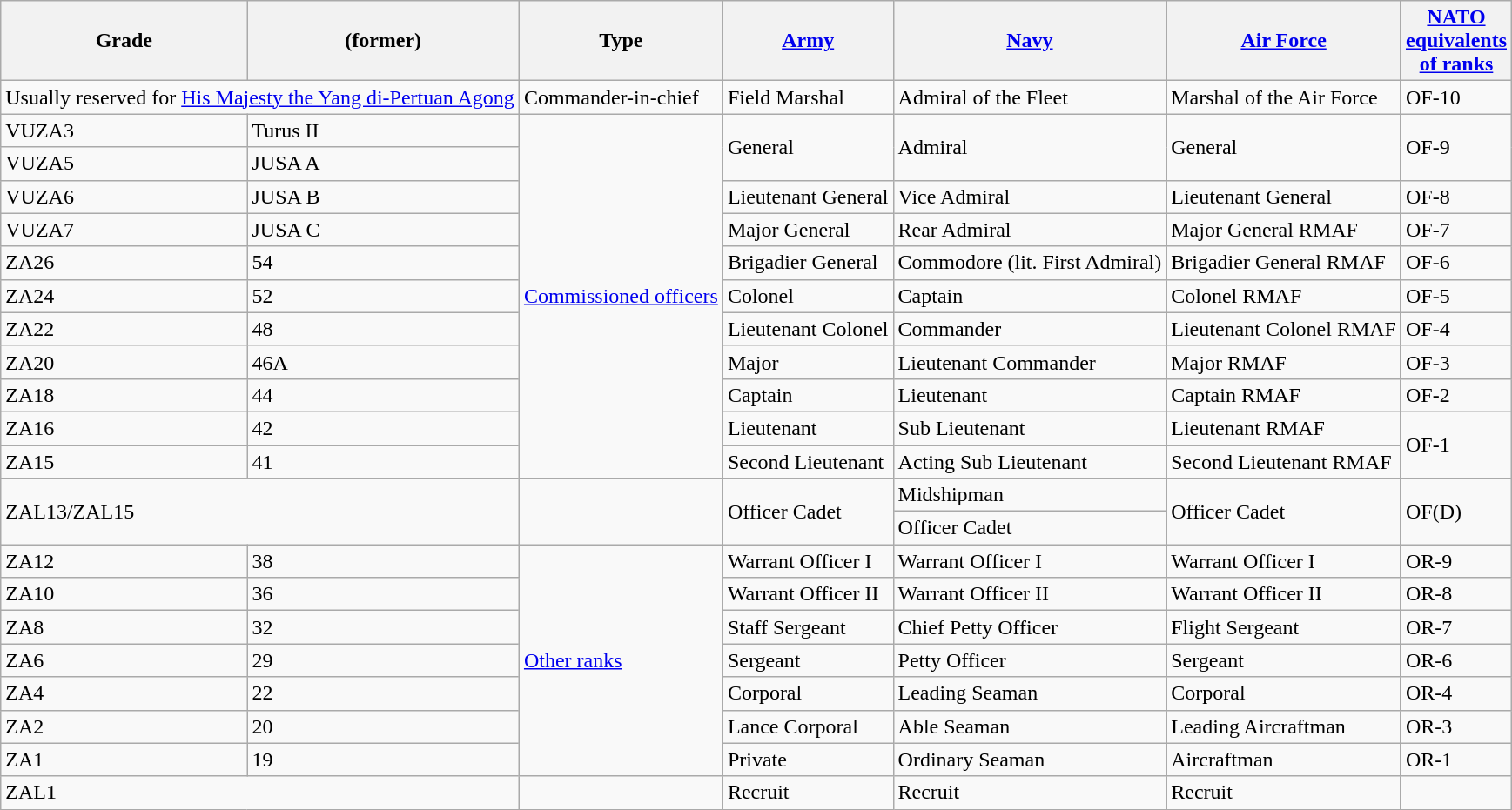<table class="wikitable">
<tr>
<th> Grade</th>
<th>  (former)</th>
<th>Type</th>
<th><a href='#'>Army</a></th>
<th><a href='#'>Navy</a></th>
<th><a href='#'>Air Force</a></th>
<th><a href='#'>NATO<br>equivalents<br>of ranks</a></th>
</tr>
<tr>
<td colspan="2">Usually reserved for <a href='#'>His Majesty the Yang di-Pertuan Agong</a></td>
<td>Commander-in-chief</td>
<td>Field Marshal</td>
<td>Admiral of the Fleet</td>
<td>Marshal of the Air Force</td>
<td>OF-10</td>
</tr>
<tr>
<td>VUZA3</td>
<td>Turus II</td>
<td rowspan="11"><a href='#'>Commissioned officers</a></td>
<td rowspan="2">General</td>
<td rowspan="2">Admiral</td>
<td rowspan="2">General</td>
<td rowspan="2">OF-9</td>
</tr>
<tr>
<td>VUZA5</td>
<td>JUSA A</td>
</tr>
<tr>
<td>VUZA6</td>
<td>JUSA B</td>
<td>Lieutenant General</td>
<td>Vice Admiral</td>
<td>Lieutenant General</td>
<td>OF-8</td>
</tr>
<tr>
<td>VUZA7</td>
<td>JUSA C</td>
<td>Major General</td>
<td>Rear Admiral</td>
<td>Major General RMAF</td>
<td>OF-7</td>
</tr>
<tr>
<td>ZA26</td>
<td>54</td>
<td>Brigadier General</td>
<td>Commodore (lit. First Admiral)</td>
<td>Brigadier General RMAF</td>
<td>OF-6</td>
</tr>
<tr>
<td>ZA24</td>
<td>52</td>
<td>Colonel</td>
<td>Captain</td>
<td>Colonel RMAF</td>
<td>OF-5</td>
</tr>
<tr>
<td>ZA22</td>
<td>48</td>
<td>Lieutenant Colonel</td>
<td>Commander</td>
<td>Lieutenant Colonel RMAF</td>
<td>OF-4</td>
</tr>
<tr>
<td>ZA20</td>
<td>46A</td>
<td>Major</td>
<td>Lieutenant Commander</td>
<td>Major RMAF</td>
<td>OF-3</td>
</tr>
<tr>
<td>ZA18</td>
<td>44</td>
<td>Captain</td>
<td>Lieutenant</td>
<td>Captain RMAF</td>
<td>OF-2</td>
</tr>
<tr>
<td>ZA16</td>
<td>42</td>
<td>Lieutenant</td>
<td>Sub Lieutenant</td>
<td>Lieutenant RMAF</td>
<td rowspan="2">OF-1</td>
</tr>
<tr>
<td>ZA15</td>
<td>41</td>
<td>Second Lieutenant</td>
<td>Acting Sub Lieutenant</td>
<td>Second Lieutenant RMAF</td>
</tr>
<tr>
<td colspan="2" rowspan="2">ZAL13/ZAL15</td>
<td rowspan="2"></td>
<td rowspan="2">Officer Cadet</td>
<td>Midshipman</td>
<td rowspan="2">Officer Cadet</td>
<td rowspan="2">OF(D)</td>
</tr>
<tr>
<td>Officer Cadet</td>
</tr>
<tr>
<td>ZA12</td>
<td>38</td>
<td rowspan="7"><a href='#'>Other ranks</a></td>
<td>Warrant Officer I</td>
<td>Warrant Officer I</td>
<td>Warrant Officer I</td>
<td>OR-9</td>
</tr>
<tr>
<td>ZA10</td>
<td>36</td>
<td>Warrant Officer II</td>
<td>Warrant Officer II</td>
<td>Warrant Officer II</td>
<td>OR-8</td>
</tr>
<tr>
<td>ZA8</td>
<td>32</td>
<td>Staff Sergeant</td>
<td>Chief Petty Officer</td>
<td>Flight Sergeant</td>
<td>OR-7</td>
</tr>
<tr>
<td>ZA6</td>
<td>29</td>
<td>Sergeant</td>
<td>Petty Officer</td>
<td>Sergeant</td>
<td>OR-6</td>
</tr>
<tr>
<td>ZA4</td>
<td>22</td>
<td>Corporal</td>
<td>Leading Seaman</td>
<td>Corporal</td>
<td>OR-4</td>
</tr>
<tr>
<td>ZA2</td>
<td>20</td>
<td>Lance Corporal</td>
<td>Able Seaman</td>
<td>Leading Aircraftman</td>
<td>OR-3</td>
</tr>
<tr>
<td>ZA1</td>
<td>19</td>
<td>Private</td>
<td>Ordinary Seaman</td>
<td>Aircraftman</td>
<td>OR-1</td>
</tr>
<tr>
<td colspan="2">ZAL1</td>
<td></td>
<td>Recruit</td>
<td>Recruit</td>
<td>Recruit</td>
<td></td>
</tr>
</table>
